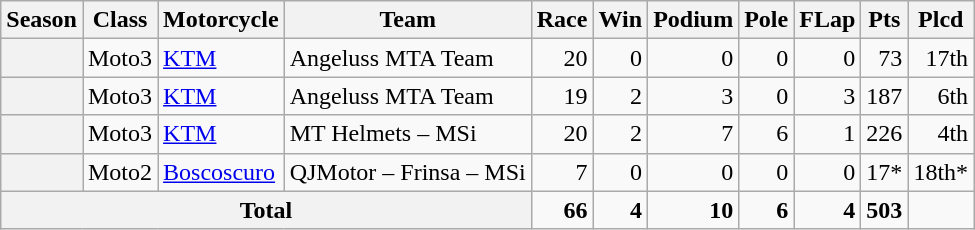<table class="wikitable" style="text-align:right;">
<tr>
<th>Season</th>
<th>Class</th>
<th>Motorcycle</th>
<th>Team</th>
<th>Race</th>
<th>Win</th>
<th>Podium</th>
<th>Pole</th>
<th>FLap</th>
<th>Pts</th>
<th>Plcd</th>
</tr>
<tr>
<th></th>
<td>Moto3</td>
<td style="text-align:left;"><a href='#'>KTM</a></td>
<td style="text-align:left;">Angeluss MTA Team</td>
<td>20</td>
<td>0</td>
<td>0</td>
<td>0</td>
<td>0</td>
<td>73</td>
<td>17th</td>
</tr>
<tr>
<th></th>
<td>Moto3</td>
<td style="text-align:left;"><a href='#'>KTM</a></td>
<td style="text-align:left;">Angeluss MTA Team</td>
<td>19</td>
<td>2</td>
<td>3</td>
<td>0</td>
<td>3</td>
<td>187</td>
<td>6th</td>
</tr>
<tr>
<th></th>
<td>Moto3</td>
<td style="text-align:left;"><a href='#'>KTM</a></td>
<td style="text-align:left;">MT Helmets – MSi</td>
<td>20</td>
<td>2</td>
<td>7</td>
<td>6</td>
<td>1</td>
<td>226</td>
<td>4th</td>
</tr>
<tr>
<th></th>
<td>Moto2</td>
<td style="text-align:left;"><a href='#'>Boscoscuro</a></td>
<td style="text-align:left;">QJMotor – Frinsa – MSi</td>
<td>7</td>
<td>0</td>
<td>0</td>
<td>0</td>
<td>0</td>
<td>17*</td>
<td>18th*</td>
</tr>
<tr>
<th colspan="4">Total</th>
<td><strong>66</strong></td>
<td><strong>4</strong></td>
<td><strong>10</strong></td>
<td><strong>6</strong></td>
<td><strong>4</strong></td>
<td><strong>503</strong></td>
<td></td>
</tr>
</table>
